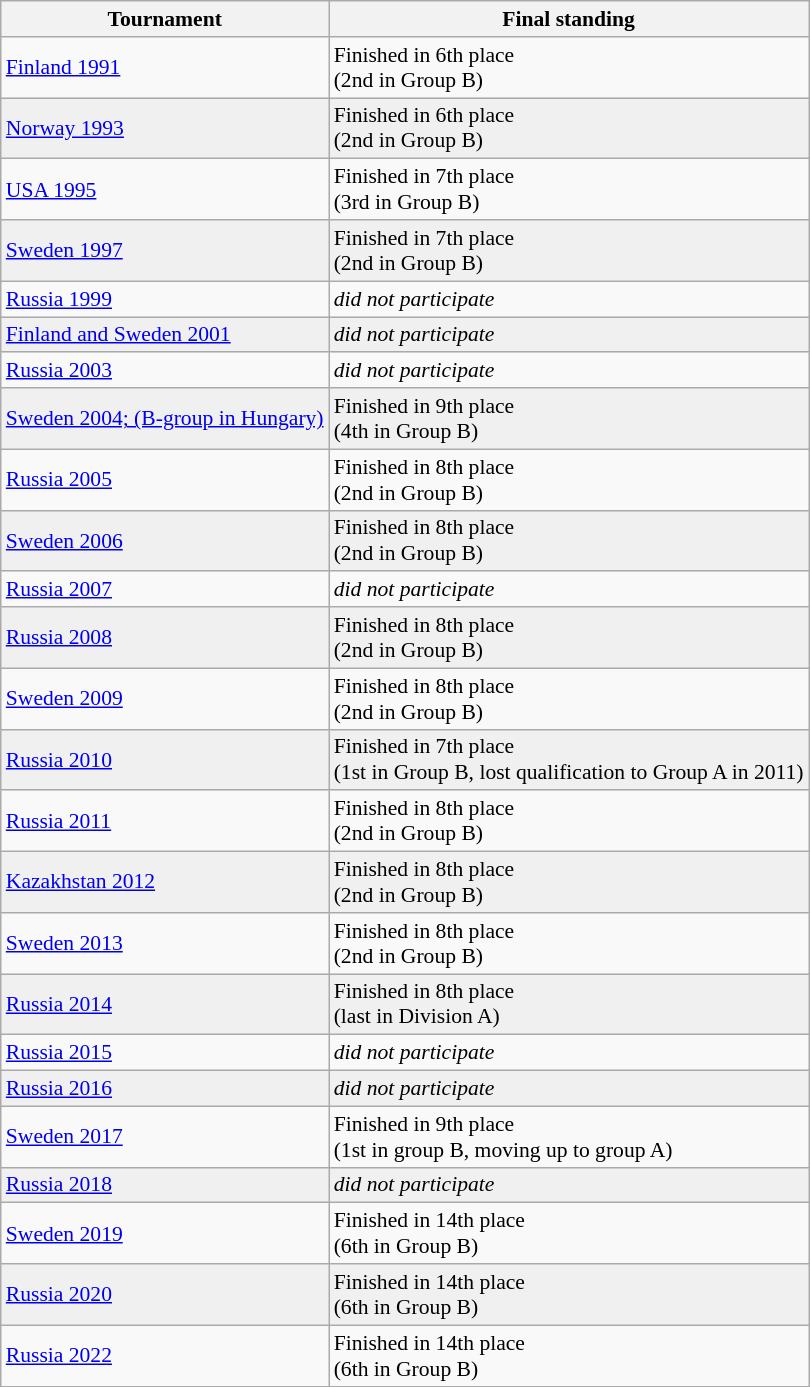<table class="wikitable" style="text-align:centre; font-size:90%">
<tr>
<th>Tournament</th>
<th>Final standing</th>
</tr>
<tr>
<td><a href='#'>Finland 1991</a></td>
<td>Finished in 6th place<br>(2nd in Group B)</td>
</tr>
<tr bgcolor=#f0f0f0>
<td><a href='#'>Norway 1993</a></td>
<td>Finished in 6th place<br>(2nd in Group B)</td>
</tr>
<tr>
<td><a href='#'>USA 1995</a></td>
<td>Finished in 7th place<br>(3rd in Group B)</td>
</tr>
<tr bgcolor=#f0f0f0>
<td><a href='#'>Sweden 1997</a></td>
<td>Finished in 7th place<br>(2nd in Group B)</td>
</tr>
<tr>
<td><a href='#'>Russia 1999</a></td>
<td><em>did not participate</em></td>
</tr>
<tr bgcolor=#f0f0f0>
<td><a href='#'>Finland and Sweden 2001</a></td>
<td><em>did not participate</em></td>
</tr>
<tr>
<td><a href='#'>Russia 2003</a></td>
<td><em>did not participate</em></td>
</tr>
<tr bgcolor=#f0f0f0>
<td><a href='#'>Sweden 2004; (B-group in Hungary)</a></td>
<td>Finished in 9th place<br>(4th in Group B)</td>
</tr>
<tr>
<td><a href='#'>Russia 2005</a></td>
<td>Finished in 8th place<br>(2nd in Group B)</td>
</tr>
<tr bgcolor=#f0f0f0>
<td><a href='#'>Sweden 2006</a></td>
<td>Finished in 8th place<br>(2nd in Group B)</td>
</tr>
<tr>
<td><a href='#'>Russia 2007</a></td>
<td><em>did not participate</em></td>
</tr>
<tr bgcolor=#f0f0f0>
<td><a href='#'>Russia 2008</a></td>
<td>Finished in 8th place<br>(2nd in Group B)</td>
</tr>
<tr>
<td><a href='#'>Sweden 2009</a></td>
<td>Finished in 8th place<br>(2nd in Group B)</td>
</tr>
<tr bgcolor=#f0f0f0>
<td><a href='#'>Russia 2010</a></td>
<td>Finished in 7th place<br> (1st in Group B, lost qualification to Group A in 2011)</td>
</tr>
<tr>
<td><a href='#'>Russia 2011</a></td>
<td>Finished in 8th place<br>(2nd in Group B)</td>
</tr>
<tr bgcolor=#f0f0f0>
<td><a href='#'>Kazakhstan 2012</a></td>
<td>Finished in 8th place<br>(2nd in Group B)</td>
</tr>
<tr>
<td><a href='#'>Sweden 2013</a></td>
<td>Finished in 8th place<br>(2nd in Group B)</td>
</tr>
<tr bgcolor=#f0f0f0>
<td><a href='#'>Russia 2014</a></td>
<td>Finished in 8th place<br>(last in Division A)</td>
</tr>
<tr>
<td><a href='#'>Russia 2015</a></td>
<td><em>did not participate</em></td>
</tr>
<tr bgcolor=#f0f0f0>
<td><a href='#'>Russia 2016</a></td>
<td><em>did not participate</em></td>
</tr>
<tr>
<td><a href='#'>Sweden 2017</a></td>
<td>Finished in 9th place<br>(1st in group B, moving up to group A)</td>
</tr>
<tr bgcolor=#f0f0f0>
<td><a href='#'>Russia 2018</a></td>
<td><em>did not participate</em></td>
</tr>
<tr>
<td><a href='#'>Sweden 2019</a></td>
<td>Finished in 14th place<br>(6th in Group B)</td>
</tr>
<tr bgcolor=#f0f0f0>
<td><a href='#'>Russia 2020</a></td>
<td>Finished in 14th place<br>(6th in Group B)</td>
</tr>
<tr>
<td><a href='#'>Russia 2022</a></td>
<td>Finished in 14th place<br>(6th in Group B)</td>
</tr>
</table>
